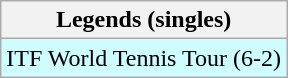<table class="wikitable">
<tr>
<th>Legends (singles)</th>
</tr>
<tr>
<td style="background:#cffcff;">ITF World Tennis Tour (6-2)</td>
</tr>
</table>
